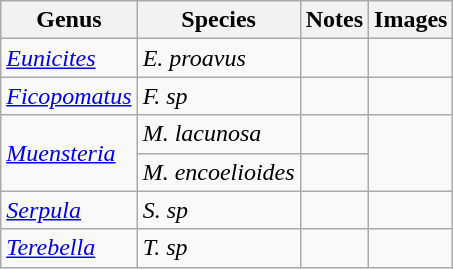<table class="wikitable">
<tr>
<th>Genus</th>
<th>Species</th>
<th>Notes</th>
<th>Images</th>
</tr>
<tr>
<td><em><a href='#'>Eunicites</a></em></td>
<td><em>E. proavus</em></td>
<td></td>
<td></td>
</tr>
<tr>
<td><a href='#'><em>Ficopomatus</em></a></td>
<td><em>F. sp</em></td>
<td></td>
<td></td>
</tr>
<tr>
<td rowspan="2"><em><a href='#'>Muensteria</a></em></td>
<td><em>M. lacunosa</em></td>
<td></td>
<td rowspan="2"></td>
</tr>
<tr>
<td><em>M. encoelioides</em></td>
<td></td>
</tr>
<tr>
<td><em><a href='#'>Serpula</a></em></td>
<td><em>S. sp</em></td>
<td></td>
<td></td>
</tr>
<tr>
<td><em><a href='#'>Terebella</a></em></td>
<td><em>T. sp</em></td>
<td></td>
<td></td>
</tr>
</table>
